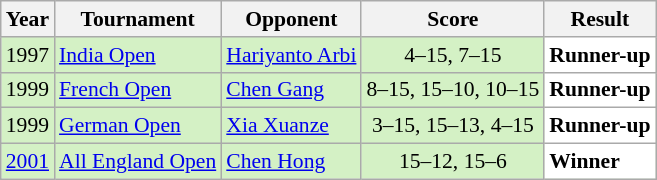<table class="sortable wikitable" style="font-size: 90%;">
<tr>
<th>Year</th>
<th>Tournament</th>
<th>Opponent</th>
<th>Score</th>
<th>Result</th>
</tr>
<tr style="background:#D4F1C5">
<td align="center">1997</td>
<td align="left"><a href='#'>India Open</a></td>
<td align="left"> <a href='#'>Hariyanto Arbi</a></td>
<td align="center">4–15, 7–15</td>
<td style="text-align:left; background:white"> <strong>Runner-up</strong></td>
</tr>
<tr style="background:#D4F1C5">
<td align="center">1999</td>
<td align="left"><a href='#'>French Open</a></td>
<td align="left"> <a href='#'>Chen Gang</a></td>
<td align="center">8–15, 15–10, 10–15</td>
<td style="text-align:left; background:white"> <strong>Runner-up</strong></td>
</tr>
<tr style="background:#D4F1C5">
<td align="center">1999</td>
<td align="left"><a href='#'>German Open</a></td>
<td align="left"> <a href='#'>Xia Xuanze</a></td>
<td align="center">3–15, 15–13, 4–15</td>
<td style="text-align:left; background:white"> <strong>Runner-up</strong></td>
</tr>
<tr style="background:#D4F1C5">
<td align="center"><a href='#'>2001</a></td>
<td align="left"><a href='#'>All England Open</a></td>
<td align="left"> <a href='#'>Chen Hong</a></td>
<td align="center">15–12, 15–6</td>
<td style="text-align:left; background:white"> <strong>Winner</strong></td>
</tr>
</table>
